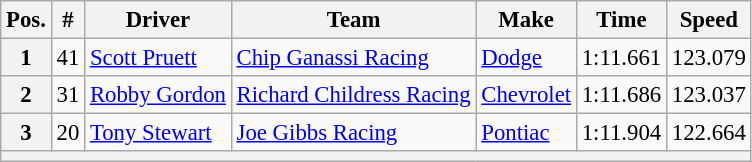<table class="wikitable" style="font-size:95%">
<tr>
<th>Pos.</th>
<th>#</th>
<th>Driver</th>
<th>Team</th>
<th>Make</th>
<th>Time</th>
<th>Speed</th>
</tr>
<tr>
<th>1</th>
<td>41</td>
<td><a href='#'>Scott Pruett</a></td>
<td><a href='#'>Chip Ganassi Racing</a></td>
<td><a href='#'>Dodge</a></td>
<td>1:11.661</td>
<td>123.079</td>
</tr>
<tr>
<th>2</th>
<td>31</td>
<td><a href='#'>Robby Gordon</a></td>
<td><a href='#'>Richard Childress Racing</a></td>
<td><a href='#'>Chevrolet</a></td>
<td>1:11.686</td>
<td>123.037</td>
</tr>
<tr>
<th>3</th>
<td>20</td>
<td><a href='#'>Tony Stewart</a></td>
<td><a href='#'>Joe Gibbs Racing</a></td>
<td><a href='#'>Pontiac</a></td>
<td>1:11.904</td>
<td>122.664</td>
</tr>
<tr>
<th colspan="7"></th>
</tr>
</table>
